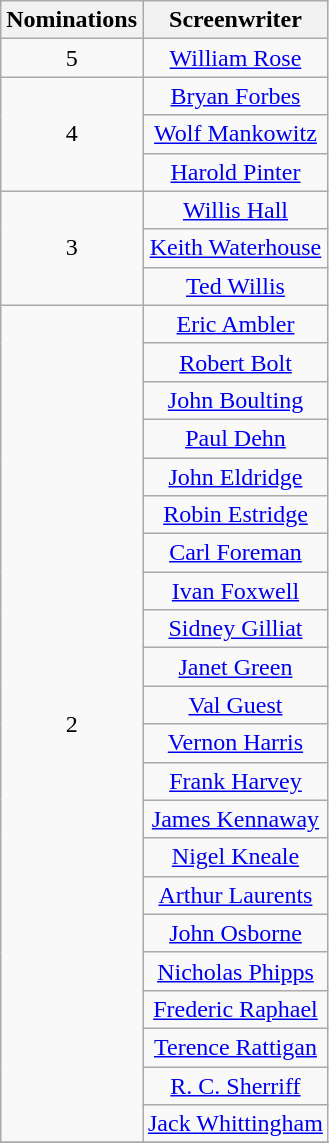<table class="wikitable" style="text-align: center;">
<tr>
<th scope="col" width="55">Nominations</th>
<th scope="col" align="center">Screenwriter</th>
</tr>
<tr>
<td rowspan="1" style="text-align:center;">5</td>
<td><a href='#'>William Rose</a></td>
</tr>
<tr>
<td rowspan="3" style="text-align:center;">4</td>
<td><a href='#'>Bryan Forbes</a></td>
</tr>
<tr>
<td><a href='#'>Wolf Mankowitz</a></td>
</tr>
<tr>
<td><a href='#'>Harold Pinter</a></td>
</tr>
<tr>
<td rowspan="3" style="text-align:center;">3</td>
<td><a href='#'>Willis Hall</a></td>
</tr>
<tr>
<td><a href='#'>Keith Waterhouse</a></td>
</tr>
<tr>
<td><a href='#'>Ted Willis</a></td>
</tr>
<tr>
<td rowspan="22" style="text-align:center;">2</td>
<td><a href='#'>Eric Ambler</a></td>
</tr>
<tr>
<td><a href='#'>Robert Bolt</a></td>
</tr>
<tr>
<td><a href='#'>John Boulting</a></td>
</tr>
<tr>
<td><a href='#'>Paul Dehn</a></td>
</tr>
<tr>
<td><a href='#'>John Eldridge</a></td>
</tr>
<tr>
<td><a href='#'>Robin Estridge</a></td>
</tr>
<tr>
<td><a href='#'>Carl Foreman</a></td>
</tr>
<tr>
<td><a href='#'>Ivan Foxwell</a></td>
</tr>
<tr>
<td><a href='#'>Sidney Gilliat</a></td>
</tr>
<tr>
<td><a href='#'>Janet Green</a></td>
</tr>
<tr>
<td><a href='#'>Val Guest</a></td>
</tr>
<tr>
<td><a href='#'>Vernon Harris</a></td>
</tr>
<tr>
<td><a href='#'>Frank Harvey</a></td>
</tr>
<tr>
<td><a href='#'>James Kennaway</a></td>
</tr>
<tr>
<td><a href='#'>Nigel Kneale</a></td>
</tr>
<tr>
<td><a href='#'>Arthur Laurents</a></td>
</tr>
<tr>
<td><a href='#'>John Osborne</a></td>
</tr>
<tr>
<td><a href='#'>Nicholas Phipps</a></td>
</tr>
<tr>
<td><a href='#'>Frederic Raphael</a></td>
</tr>
<tr>
<td><a href='#'>Terence Rattigan</a></td>
</tr>
<tr>
<td><a href='#'>R. C. Sherriff</a></td>
</tr>
<tr>
<td><a href='#'>Jack Whittingham</a></td>
</tr>
<tr>
</tr>
</table>
